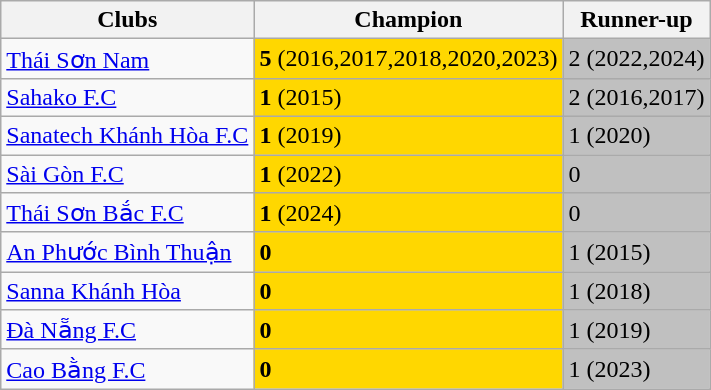<table class="wikitable">
<tr>
<th>Clubs</th>
<th>Champion</th>
<th>Runner-up</th>
</tr>
<tr>
<td><a href='#'>Thái Sơn Nam</a></td>
<td bgcolor=gold><strong>5</strong> (2016,2017,2018,2020,2023)</td>
<td bgcolor=silver>2 (2022,2024)</td>
</tr>
<tr>
<td><a href='#'>Sahako F.C</a></td>
<td bgcolor=gold><strong>1</strong> (2015)</td>
<td bgcolor=silver>2 (2016,2017)</td>
</tr>
<tr>
<td><a href='#'>Sanatech Khánh Hòa F.C</a></td>
<td bgcolor=gold><strong>1</strong> (2019)</td>
<td bgcolor=silver>1 (2020)</td>
</tr>
<tr>
<td><a href='#'>Sài Gòn F.C</a></td>
<td bgcolor=gold><strong>1</strong> (2022)</td>
<td bgcolor=silver>0</td>
</tr>
<tr>
<td><a href='#'>Thái Sơn Bắc F.C</a></td>
<td bgcolor=gold><strong>1</strong> (2024)</td>
<td bgcolor=silver>0</td>
</tr>
<tr>
<td><a href='#'>An Phước Bình Thuận</a></td>
<td bgcolor=gold><strong>0</strong></td>
<td bgcolor=silver>1 (2015)</td>
</tr>
<tr>
<td><a href='#'>Sanna Khánh Hòa</a></td>
<td bgcolor=gold><strong>0</strong></td>
<td bgcolor=silver>1 (2018)</td>
</tr>
<tr>
<td><a href='#'>Đà Nẵng F.C</a></td>
<td bgcolor=gold><strong>0</strong></td>
<td bgcolor=silver>1 (2019)</td>
</tr>
<tr>
<td><a href='#'>Cao Bằng F.C</a></td>
<td bgcolor=gold><strong>0</strong></td>
<td bgcolor=silver>1 (2023)</td>
</tr>
</table>
